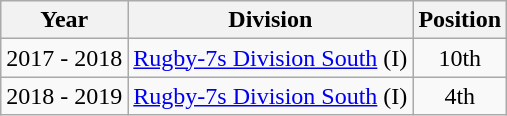<table class="wikitable">
<tr>
<th>Year</th>
<th>Division</th>
<th>Position</th>
</tr>
<tr align="center">
<td>2017 - 2018</td>
<td align="left"><a href='#'>Rugby-7s Division South</a> (I)</td>
<td>10th</td>
</tr>
<tr align="center">
<td>2018 - 2019</td>
<td align="left"><a href='#'>Rugby-7s Division South</a> (I)</td>
<td>4th</td>
</tr>
</table>
